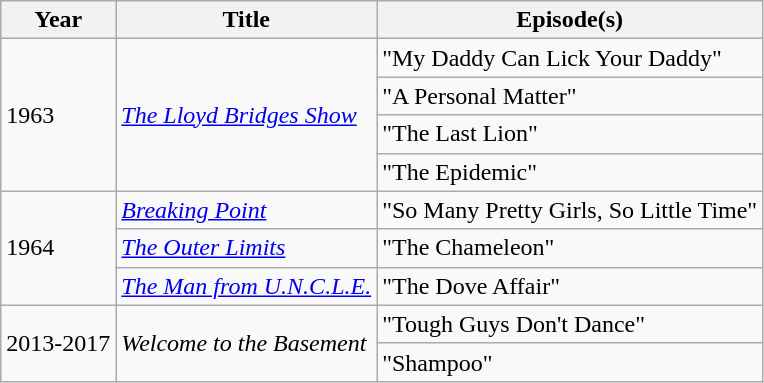<table class="wikitable">
<tr>
<th>Year</th>
<th>Title</th>
<th>Episode(s)</th>
</tr>
<tr>
<td rowspan=4>1963</td>
<td rowspan=4><em><a href='#'>The Lloyd Bridges Show</a></em></td>
<td>"My Daddy Can Lick Your Daddy"</td>
</tr>
<tr>
<td>"A Personal Matter"</td>
</tr>
<tr>
<td>"The Last Lion"</td>
</tr>
<tr>
<td>"The Epidemic"</td>
</tr>
<tr>
<td rowspan=3>1964</td>
<td><em><a href='#'>Breaking Point</a></em></td>
<td>"So Many Pretty Girls, So Little Time"</td>
</tr>
<tr>
<td><em><a href='#'>The Outer Limits</a></em></td>
<td>"The Chameleon"</td>
</tr>
<tr>
<td><em><a href='#'>The Man from U.N.C.L.E.</a></em></td>
<td>"The Dove Affair"</td>
</tr>
<tr>
<td rowspan=2>2013-2017</td>
<td rowspan=2><em>Welcome to the Basement</em></td>
<td>"Tough Guys Don't Dance"</td>
</tr>
<tr>
<td>"Shampoo"</td>
</tr>
</table>
